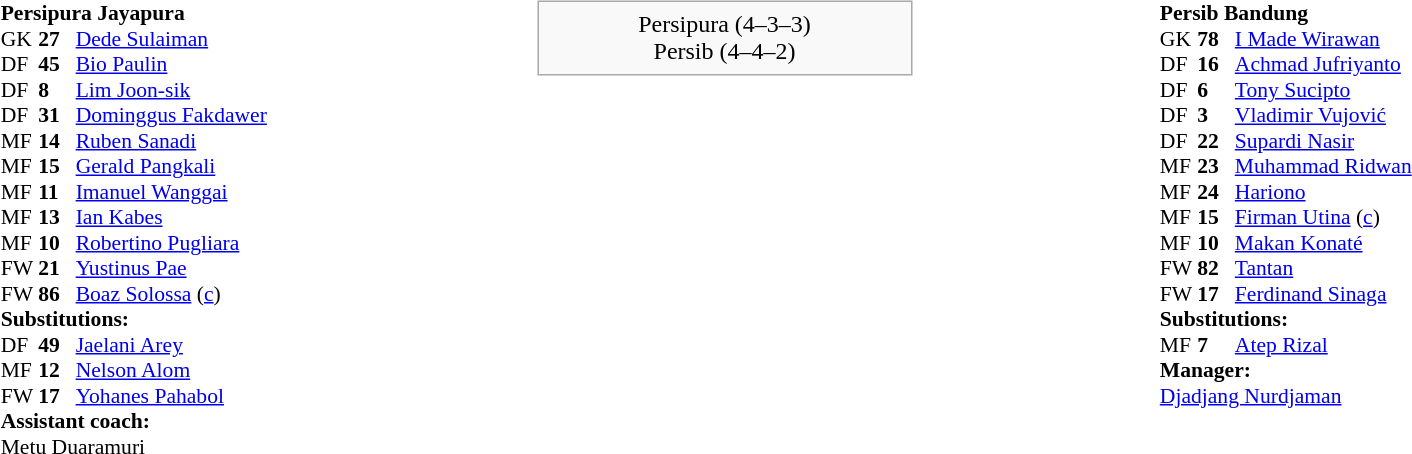<table width="100%">
<tr>
<td valign="top" width="50%"><br><table style="font-size: 90%" cellspacing="0" cellpadding="0" align="center">
<tr>
<td colspan="4"><strong>Persipura Jayapura</strong></td>
</tr>
<tr>
<th width="25"></th>
<th width="25"></th>
</tr>
<tr>
<td>GK</td>
<td><strong>27</strong></td>
<td> <a href='#'>Dede Sulaiman</a></td>
</tr>
<tr>
<td>DF</td>
<td><strong>45</strong></td>
<td> <a href='#'>Bio Paulin</a></td>
<td></td>
</tr>
<tr>
<td>DF</td>
<td><strong>8</strong></td>
<td> <a href='#'>Lim Joon-sik</a></td>
<td></td>
</tr>
<tr>
<td>DF</td>
<td><strong>31</strong></td>
<td> <a href='#'>Dominggus Fakdawer</a></td>
<td></td>
</tr>
<tr>
<td>MF</td>
<td><strong>14</strong></td>
<td> <a href='#'>Ruben Sanadi</a></td>
</tr>
<tr>
<td>MF</td>
<td><strong>15</strong></td>
<td> <a href='#'>Gerald Pangkali</a></td>
<td></td>
<td></td>
</tr>
<tr>
<td>MF</td>
<td><strong>11</strong></td>
<td> <a href='#'>Imanuel Wanggai</a></td>
<td></td>
<td></td>
</tr>
<tr>
<td>MF</td>
<td><strong>13</strong></td>
<td> <a href='#'>Ian Kabes</a></td>
<td></td>
<td></td>
</tr>
<tr>
<td>MF</td>
<td><strong>10</strong></td>
<td> <a href='#'>Robertino Pugliara</a></td>
</tr>
<tr>
<td>FW</td>
<td><strong>21</strong></td>
<td> <a href='#'>Yustinus Pae</a></td>
</tr>
<tr>
<td>FW</td>
<td><strong>86</strong></td>
<td> <a href='#'>Boaz Solossa</a> (<a href='#'>c</a>)</td>
<td></td>
</tr>
<tr>
<td colspan=3><strong>Substitutions:</strong></td>
</tr>
<tr>
<td>DF</td>
<td><strong>49</strong></td>
<td> <a href='#'>Jaelani Arey</a></td>
<td></td>
<td></td>
</tr>
<tr>
<td>MF</td>
<td><strong>12</strong></td>
<td> <a href='#'>Nelson Alom</a></td>
<td></td>
<td></td>
</tr>
<tr>
<td>FW</td>
<td><strong>17</strong></td>
<td> <a href='#'>Yohanes Pahabol</a></td>
<td></td>
<td></td>
</tr>
<tr>
<td colspan=3><strong>Assistant coach:</strong></td>
</tr>
<tr>
<td colspan=3> Metu Duaramuri</td>
</tr>
</table>
</td>
<td></td>
<td valign="top"><br><table role="presentation" class="infobox" style="width:250px;">
<tr>
<td style="text-align:center;">Persipura (4–3–3)<br>
























Persib (4–4–2)</td>
</tr>
</table>
</td>
<td style="vertical-align:top; width:50%"><br><table cellspacing="0" cellpadding="0" style="font-size:90%; margin:auto">
<tr>
<td colspan="4"><strong>Persib Bandung</strong></td>
</tr>
<tr>
<th width=25></th>
<th width=25></th>
</tr>
<tr>
<td>GK</td>
<td><strong>78</strong></td>
<td> <a href='#'>I Made Wirawan</a></td>
</tr>
<tr>
<td>DF</td>
<td><strong>16</strong></td>
<td> <a href='#'>Achmad Jufriyanto</a></td>
<td></td>
</tr>
<tr>
<td>DF</td>
<td><strong>6</strong></td>
<td> <a href='#'>Tony Sucipto</a></td>
</tr>
<tr>
<td>DF</td>
<td><strong>3</strong></td>
<td> <a href='#'>Vladimir Vujović</a></td>
<td></td>
</tr>
<tr>
<td>DF</td>
<td><strong>22</strong></td>
<td> <a href='#'>Supardi Nasir</a></td>
<td></td>
</tr>
<tr>
<td>MF</td>
<td><strong>23</strong></td>
<td> <a href='#'>Muhammad Ridwan</a></td>
</tr>
<tr>
<td>MF</td>
<td><strong>24</strong></td>
<td> <a href='#'>Hariono</a></td>
<td></td>
</tr>
<tr>
<td>MF</td>
<td><strong>15</strong></td>
<td> <a href='#'>Firman Utina</a>  (<a href='#'>c</a>)</td>
</tr>
<tr>
<td>MF</td>
<td><strong>10</strong></td>
<td> <a href='#'>Makan Konaté</a></td>
</tr>
<tr>
<td>FW</td>
<td><strong>82</strong></td>
<td> <a href='#'>Tantan</a></td>
<td></td>
<td></td>
</tr>
<tr>
<td>FW</td>
<td><strong>17</strong></td>
<td> <a href='#'>Ferdinand Sinaga</a></td>
</tr>
<tr>
<td colspan=3><strong>Substitutions:</strong></td>
</tr>
<tr>
<td>MF</td>
<td><strong>7</strong></td>
<td> <a href='#'>Atep Rizal</a></td>
<td></td>
<td></td>
</tr>
<tr>
<td colspan=3><strong>Manager:</strong></td>
</tr>
<tr>
<td colspan=4> <a href='#'>Djadjang Nurdjaman</a></td>
</tr>
</table>
</td>
</tr>
</table>
